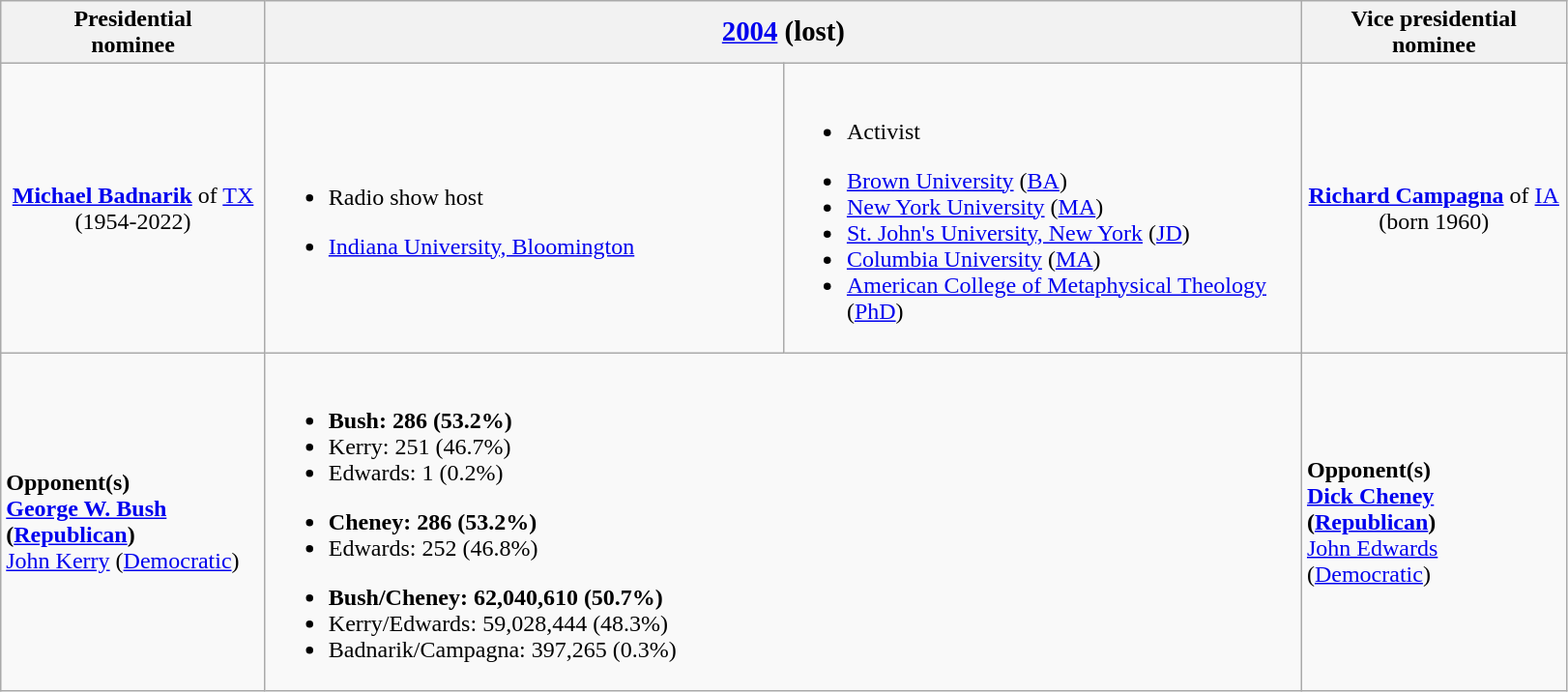<table class="wikitable">
<tr>
<th width=175>Presidential<br>nominee</th>
<th colspan=2><big><a href='#'>2004</a> (lost)</big></th>
<th width=175>Vice presidential<br>nominee</th>
</tr>
<tr>
<td style="text-align:center;"><strong><a href='#'>Michael Badnarik</a></strong> of <a href='#'>TX</a><br>(1954-2022)<br></td>
<td width=350><br><ul><li>Radio show host</li></ul><ul><li><a href='#'>Indiana University, Bloomington</a></li></ul></td>
<td width=350><br><ul><li>Activist</li></ul><ul><li><a href='#'>Brown University</a> (<a href='#'>BA</a>)</li><li><a href='#'>New York University</a> (<a href='#'>MA</a>)</li><li><a href='#'>St. John's University, New York</a> (<a href='#'>JD</a>)</li><li><a href='#'>Columbia University</a> (<a href='#'>MA</a>)</li><li><a href='#'>American College of Metaphysical Theology</a> (<a href='#'>PhD</a>)</li></ul></td>
<td style="text-align:center;"><strong><a href='#'>Richard Campagna</a></strong> of <a href='#'>IA</a><br>(born 1960)<br></td>
</tr>
<tr>
<td><strong>Opponent(s)</strong><br><strong><a href='#'>George W. Bush</a> (<a href='#'>Republican</a>)</strong><br><a href='#'>John Kerry</a> (<a href='#'>Democratic</a>)</td>
<td colspan=2><br><ul><li><strong>Bush: 286 (53.2%)</strong></li><li>Kerry: 251 (46.7%)</li><li>Edwards: 1 (0.2%)</li></ul><ul><li><strong>Cheney: 286 (53.2%)</strong></li><li>Edwards: 252 (46.8%)</li></ul><ul><li><strong>Bush/Cheney: 62,040,610 (50.7%)</strong></li><li>Kerry/Edwards: 59,028,444 (48.3%)</li><li>Badnarik/Campagna: 397,265 (0.3%)</li></ul></td>
<td><strong>Opponent(s)</strong><br><strong><a href='#'>Dick Cheney</a> (<a href='#'>Republican</a>)</strong><br><a href='#'>John Edwards</a> (<a href='#'>Democratic</a>)</td>
</tr>
</table>
